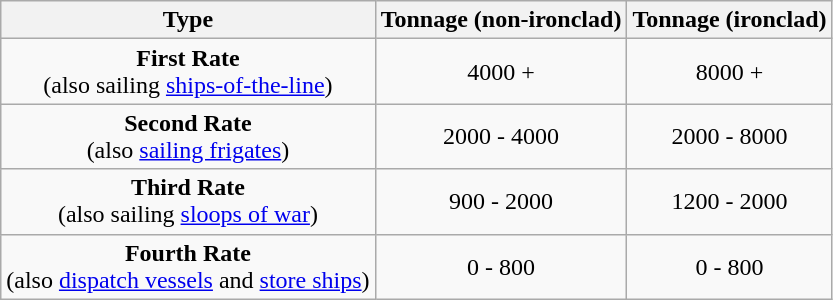<table class="wikitable">
<tr>
<th align="center">Type</th>
<th align="center">Tonnage (non-ironclad)</th>
<th align="center">Tonnage (ironclad)</th>
</tr>
<tr>
<td align="center"><strong>First Rate</strong> <br> (also sailing <a href='#'>ships-of-the-line</a>) </td>
<td align="center">4000 + </td>
<td align="center">8000 + </td>
</tr>
<tr>
<td align="center"><strong>Second Rate</strong> <br> (also <a href='#'>sailing frigates</a>) </td>
<td align="center">2000 - 4000 </td>
<td align="center">2000 - 8000 </td>
</tr>
<tr>
<td align="center"><strong>Third Rate</strong> <br> (also sailing <a href='#'>sloops of war</a>) </td>
<td align="center">900 - 2000 </td>
<td align="center">1200 - 2000 </td>
</tr>
<tr>
<td align="center"><strong>Fourth Rate</strong> <br> (also <a href='#'>dispatch vessels</a> and <a href='#'>store ships</a>) </td>
<td align="center">0 - 800 </td>
<td align="center">0 - 800 </td>
</tr>
</table>
